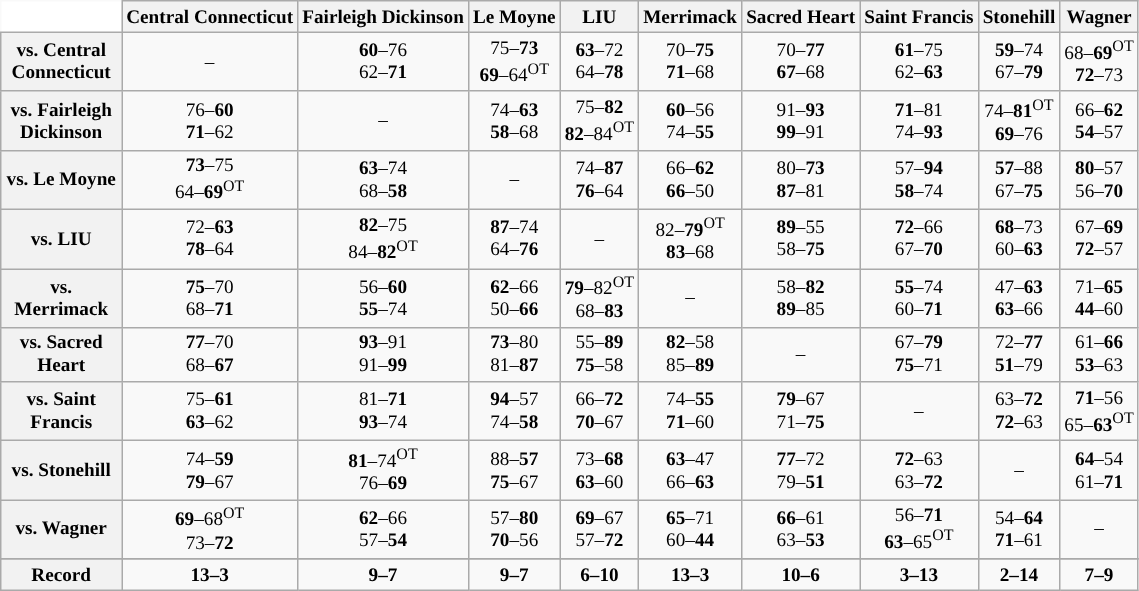<table class="wikitable" style="font-size:80%;">
<tr>
<th colspan=1 style="background:white; border-top-style:hidden; border-left-style:hidden;"   width=75> </th>
<th>Central Connecticut</th>
<th>Fairleigh Dickinson</th>
<th>Le Moyne</th>
<th>LIU</th>
<th>Merrimack</th>
<th>Sacred Heart</th>
<th>Saint Francis</th>
<th>Stonehill</th>
<th>Wagner</th>
</tr>
<tr style="text-align:center;">
<th>vs. Central Connecticut</th>
<td>–</td>
<td><strong>60</strong>–76<br>62–<strong>71</strong></td>
<td>75–<strong>73</strong><br><strong>69</strong>–64<sup>OT</sup></td>
<td><strong>63</strong>–72<br>64–<strong>78</strong></td>
<td>70–<strong>75</strong><br><strong>71</strong>–68</td>
<td>70–<strong>77</strong><br><strong>67</strong>–68</td>
<td><strong>61</strong>–75<br>62–<strong>63</strong></td>
<td><strong>59</strong>–74<br>67–<strong>79</strong></td>
<td>68–<strong>69</strong><sup>OT</sup><br><strong>72</strong>–73</td>
</tr>
<tr style="text-align:center;">
<th>vs. Fairleigh Dickinson</th>
<td>76–<strong>60</strong><br><strong>71</strong>–62</td>
<td>–</td>
<td>74–<strong>63</strong><br><strong>58</strong>–68</td>
<td>75–<strong>82</strong><br><strong>82</strong>–84<sup>OT</sup></td>
<td><strong>60</strong>–56<br>74–<strong>55</strong></td>
<td>91–<strong>93</strong><br><strong>99</strong>–91</td>
<td><strong>71</strong>–81<br>74–<strong>93</strong></td>
<td>74–<strong>81</strong><sup>OT</sup><br><strong>69</strong>–76</td>
<td>66–<strong>62</strong><br><strong>54</strong>–57</td>
</tr>
<tr style="text-align:center;">
<th>vs. Le Moyne</th>
<td><strong>73</strong>–75<br>64–<strong>69</strong><sup>OT</sup></td>
<td><strong>63</strong>–74<br>68–<strong>58</strong></td>
<td>–</td>
<td>74–<strong>87</strong><br><strong>76</strong>–64</td>
<td>66–<strong>62</strong><br><strong>66</strong>–50</td>
<td>80–<strong>73</strong><br><strong>87</strong>–81</td>
<td>57–<strong>94</strong><br><strong>58</strong>–74</td>
<td><strong>57</strong>–88<br>67–<strong>75</strong></td>
<td><strong>80</strong>–57<br>56–<strong>70</strong></td>
</tr>
<tr style="text-align:center;">
<th>vs. LIU</th>
<td>72–<strong>63</strong><br><strong>78</strong>–64</td>
<td><strong>82</strong>–75<br>84–<strong>82</strong><sup>OT</sup></td>
<td><strong>87</strong>–74<br>64–<strong>76</strong></td>
<td>–</td>
<td>82–<strong>79</strong><sup>OT</sup><br><strong>83</strong>–68</td>
<td><strong>89</strong>–55<br>58–<strong>75</strong></td>
<td><strong>72</strong>–66<br>67–<strong>70</strong></td>
<td><strong>68</strong>–73<br>60–<strong>63</strong></td>
<td>67–<strong>69</strong><br><strong>72</strong>–57</td>
</tr>
<tr style="text-align:center;">
<th>vs. Merrimack</th>
<td><strong>75</strong>–70<br>68–<strong>71</strong></td>
<td>56–<strong>60</strong><br><strong>55</strong>–74</td>
<td><strong>62</strong>–66<br>50–<strong>66</strong></td>
<td><strong>79</strong>–82<sup>OT</sup><br>68–<strong>83</strong></td>
<td>–</td>
<td>58–<strong>82</strong><br><strong>89</strong>–85</td>
<td><strong>55</strong>–74<br>60–<strong>71</strong></td>
<td>47–<strong>63</strong><br><strong>63</strong>–66</td>
<td>71–<strong>65</strong><br><strong>44</strong>–60</td>
</tr>
<tr style="text-align:center;">
<th>vs. Sacred Heart</th>
<td><strong>77</strong>–70<br>68–<strong>67</strong></td>
<td><strong>93</strong>–91<br>91–<strong>99</strong></td>
<td><strong>73</strong>–80<br>81–<strong>87</strong></td>
<td>55–<strong>89</strong><br><strong>75</strong>–58</td>
<td><strong>82</strong>–58<br>85–<strong>89</strong></td>
<td>–</td>
<td>67–<strong>79</strong><br><strong>75</strong>–71</td>
<td>72–<strong>77</strong><br><strong>51</strong>–79</td>
<td>61–<strong>66</strong><br><strong>53</strong>–63</td>
</tr>
<tr style="text-align:center;">
<th>vs. Saint Francis</th>
<td>75–<strong>61</strong><br><strong>63</strong>–62</td>
<td>81–<strong>71</strong><br><strong>93</strong>–74</td>
<td><strong>94</strong>–57<br>74–<strong>58</strong></td>
<td>66–<strong>72</strong><br><strong>70</strong>–67</td>
<td>74–<strong>55</strong><br><strong>71</strong>–60</td>
<td><strong>79</strong>–67<br>71–<strong>75</strong></td>
<td>–</td>
<td>63–<strong>72</strong><br><strong>72</strong>–63</td>
<td><strong>71</strong>–56<br>65–<strong>63</strong><sup>OT</sup><br></td>
</tr>
<tr style="text-align:center;">
<th>vs. Stonehill</th>
<td>74–<strong>59</strong><br><strong>79</strong>–67</td>
<td><strong>81</strong>–74<sup>OT</sup><br>76–<strong>69</strong></td>
<td>88–<strong>57</strong><br><strong>75</strong>–67</td>
<td>73–<strong>68</strong><br><strong>63</strong>–60</td>
<td><strong>63</strong>–47<br>66–<strong>63</strong></td>
<td><strong>77</strong>–72<br>79–<strong>51</strong></td>
<td><strong>72</strong>–63<br>63–<strong>72</strong></td>
<td>–</td>
<td><strong>64</strong>–54<br>61–<strong>71</strong></td>
</tr>
<tr style="text-align:center;">
<th>vs. Wagner</th>
<td><strong>69</strong>–68<sup>OT</sup><br>73–<strong>72</strong></td>
<td><strong>62</strong>–66<br>57–<strong>54</strong></td>
<td>57–<strong>80</strong><br><strong>70</strong>–56</td>
<td><strong>69</strong>–67<br>57–<strong>72</strong></td>
<td><strong>65</strong>–71<br>60–<strong>44</strong></td>
<td><strong>66</strong>–61<br>63–<strong>53</strong></td>
<td>56–<strong>71</strong><br><strong>63</strong>–65<sup>OT</sup></td>
<td>54–<strong>64</strong><br><strong>71</strong>–61</td>
<td>–</td>
</tr>
<tr>
</tr>
<tr style="text-align:center;">
<th>Record</th>
<td><strong>13–3</strong></td>
<td><strong>9–7</strong></td>
<td><strong>9–7</strong></td>
<td><strong>6–10</strong></td>
<td><strong>13–3</strong></td>
<td><strong>10–6</strong></td>
<td><strong>3–13</strong></td>
<td><strong>2–14</strong></td>
<td><strong>7–9</strong></td>
</tr>
</table>
